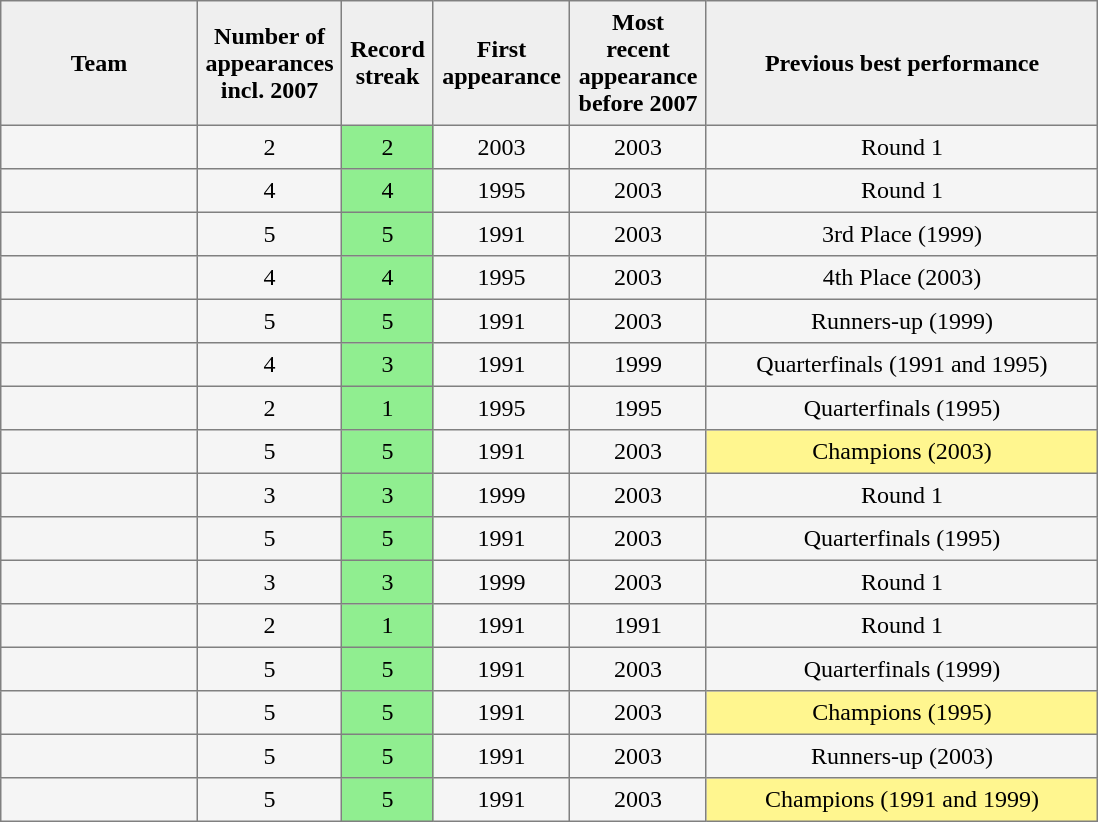<table style=border-collapse:collapse border=1 cellspacing=0 cellpadding=5>
<tr align=center bgcolor=#efefef>
<th width=120>Team</th>
<th width=80>Number of appearances incl. 2007</th>
<th width=50>Record streak</th>
<th width=80>First appearance</th>
<th width=80>Most recent appearance before 2007</th>
<th width=250>Previous best performance</th>
</tr>
<tr align=center style="background:#f5f5f5;">
<td style="text-align:left;"></td>
<td>2</td>
<td bgcolor=#90EE90>2</td>
<td>2003</td>
<td>2003</td>
<td>Round 1</td>
</tr>
<tr align=center style="background:#f5f5f5;">
<td style="text-align:left;"></td>
<td>4</td>
<td bgcolor=#90EE90>4</td>
<td>1995</td>
<td>2003</td>
<td>Round 1</td>
</tr>
<tr align=center style="background:#f5f5f5;">
<td style="text-align:left;"></td>
<td>5</td>
<td bgcolor=#90EE90>5</td>
<td>1991</td>
<td>2003</td>
<td>3rd Place (1999)</td>
</tr>
<tr align=center style="background:#f5f5f5;">
<td style="text-align:left;"></td>
<td>4</td>
<td bgcolor=#90EE90>4</td>
<td>1995</td>
<td>2003</td>
<td>4th Place (2003)</td>
</tr>
<tr align=center style="background:#f5f5f5;">
<td style="text-align:left;"></td>
<td>5</td>
<td bgcolor=#90EE90>5</td>
<td>1991</td>
<td>2003</td>
<td>Runners-up (1999)</td>
</tr>
<tr align=center style="background:#f5f5f5;">
<td style="text-align:left;"></td>
<td>4</td>
<td bgcolor=#90EE90>3</td>
<td>1991</td>
<td>1999</td>
<td>Quarterfinals (1991 and 1995)</td>
</tr>
<tr align=center style="background:#f5f5f5;">
<td style="text-align:left;"></td>
<td>2</td>
<td bgcolor=#90EE90>1</td>
<td>1995</td>
<td>1995</td>
<td>Quarterfinals (1995)</td>
</tr>
<tr align=center style="background:#f5f5f5;">
<td style="text-align:left;"></td>
<td>5</td>
<td bgcolor=#90EE90>5</td>
<td>1991</td>
<td>2003</td>
<td bgcolor=#FFF68F>Champions (2003)</td>
</tr>
<tr align=center style="background:#f5f5f5;">
<td style="text-align:left;"></td>
<td>3</td>
<td bgcolor=#90EE90>3</td>
<td>1999</td>
<td>2003</td>
<td>Round 1</td>
</tr>
<tr align=center style="background:#f5f5f5;">
<td style="text-align:left;"></td>
<td>5</td>
<td bgcolor=#90EE90>5</td>
<td>1991</td>
<td>2003</td>
<td>Quarterfinals (1995)</td>
</tr>
<tr align=center style="background:#f5f5f5;">
<td style="text-align:left;"></td>
<td>3</td>
<td bgcolor=#90EE90>3</td>
<td>1999</td>
<td>2003</td>
<td>Round 1</td>
</tr>
<tr align=center style="background:#f5f5f5;">
<td style="text-align:left;"></td>
<td>2</td>
<td bgcolor=#90EE90>1</td>
<td>1991</td>
<td>1991</td>
<td>Round 1</td>
</tr>
<tr align=center style="background:#f5f5f5;">
<td style="text-align:left;"></td>
<td>5</td>
<td bgcolor=#90EE90>5</td>
<td>1991</td>
<td>2003</td>
<td>Quarterfinals (1999)</td>
</tr>
<tr align=center style="background:#f5f5f5;">
<td style="text-align:left;"></td>
<td>5</td>
<td bgcolor=#90EE90>5</td>
<td>1991</td>
<td>2003</td>
<td bgcolor=#FFF68F>Champions (1995)</td>
</tr>
<tr align=center style="background:#f5f5f5;">
<td style="text-align:left;"></td>
<td>5</td>
<td bgcolor=#90EE90>5</td>
<td>1991</td>
<td>2003</td>
<td>Runners-up (2003)</td>
</tr>
<tr align=center style="background:#f5f5f5;">
<td style="text-align:left;"></td>
<td>5</td>
<td bgcolor=#90EE90>5</td>
<td>1991</td>
<td>2003</td>
<td bgcolor=#FFF68F>Champions (1991 and 1999)</td>
</tr>
</table>
